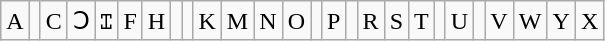<table class="wikitable">
<tr>
<td>A</td>
<td></td>
<td>C</td>
<td>Ↄ</td>
<td>Ɪ</td>
<td>F</td>
<td>H</td>
<td></td>
<td></td>
<td>K</td>
<td>M</td>
<td>N</td>
<td>O</td>
<td></td>
<td>P</td>
<td></td>
<td>R</td>
<td>S</td>
<td>T</td>
<td></td>
<td>U</td>
<td></td>
<td>V</td>
<td>W</td>
<td>Y</td>
<td>X</td>
</tr>
</table>
